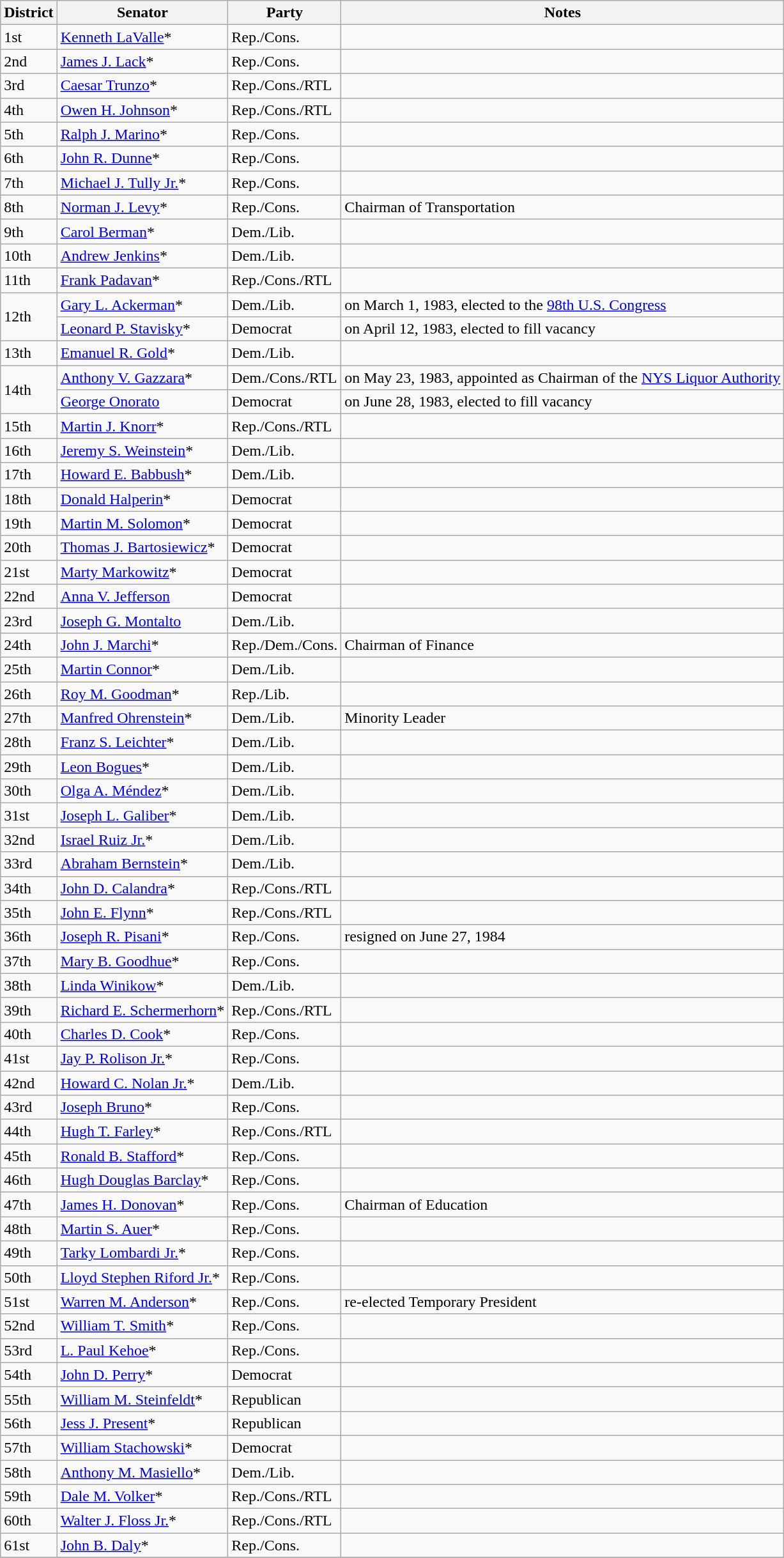<table class=wikitable>
<tr>
<th>District</th>
<th>Senator</th>
<th>Party</th>
<th>Notes</th>
</tr>
<tr>
<td>1st</td>
<td><a href='#'>Kenneth LaValle</a>*</td>
<td>Rep./Cons.</td>
<td></td>
</tr>
<tr>
<td>2nd</td>
<td><a href='#'>James J. Lack</a>*</td>
<td>Rep./Cons.</td>
<td></td>
</tr>
<tr>
<td>3rd</td>
<td><a href='#'>Caesar Trunzo</a>*</td>
<td>Rep./Cons./RTL</td>
<td></td>
</tr>
<tr>
<td>4th</td>
<td><a href='#'>Owen H. Johnson</a>*</td>
<td>Rep./Cons./RTL</td>
<td></td>
</tr>
<tr>
<td>5th</td>
<td><a href='#'>Ralph J. Marino</a>*</td>
<td>Rep./Cons.</td>
<td></td>
</tr>
<tr>
<td>6th</td>
<td><a href='#'>John R. Dunne</a>*</td>
<td>Rep./Cons.</td>
<td></td>
</tr>
<tr>
<td>7th</td>
<td><a href='#'>Michael J. Tully Jr.</a>*</td>
<td>Rep./Cons.</td>
<td></td>
</tr>
<tr>
<td>8th</td>
<td><a href='#'>Norman J. Levy</a>*</td>
<td>Rep./Cons.</td>
<td>Chairman of Transportation</td>
</tr>
<tr>
<td>9th</td>
<td><a href='#'>Carol Berman</a>*</td>
<td>Dem./Lib.</td>
<td></td>
</tr>
<tr>
<td>10th</td>
<td><a href='#'>Andrew Jenkins</a>*</td>
<td>Dem./Lib.</td>
<td></td>
</tr>
<tr>
<td>11th</td>
<td><a href='#'>Frank Padavan</a>*</td>
<td>Rep./Cons./RTL</td>
<td></td>
</tr>
<tr>
<td rowspan="2">12th</td>
<td><a href='#'>Gary L. Ackerman</a>*</td>
<td>Dem./Lib.</td>
<td>on March 1, 1983, elected to the <a href='#'>98th U.S. Congress</a></td>
</tr>
<tr>
<td><a href='#'>Leonard P. Stavisky</a>*</td>
<td>Democrat</td>
<td>on April 12, 1983, elected to fill vacancy</td>
</tr>
<tr>
<td>13th</td>
<td><a href='#'>Emanuel R. Gold</a>*</td>
<td>Dem./Lib.</td>
<td></td>
</tr>
<tr>
<td rowspan="2">14th</td>
<td><a href='#'>Anthony V. Gazzara</a>*</td>
<td>Dem./Cons./RTL</td>
<td>on May 23, 1983, appointed as Chairman of the <a href='#'>NYS Liquor Authority</a></td>
</tr>
<tr>
<td><a href='#'>George Onorato</a></td>
<td>Democrat</td>
<td>on June 28, 1983, elected to fill vacancy</td>
</tr>
<tr>
<td>15th</td>
<td><a href='#'>Martin J. Knorr</a>*</td>
<td>Rep./Cons./RTL</td>
<td></td>
</tr>
<tr>
<td>16th</td>
<td><a href='#'>Jeremy S. Weinstein</a>*</td>
<td>Dem./Lib.</td>
<td></td>
</tr>
<tr>
<td>17th</td>
<td><a href='#'>Howard E. Babbush</a>*</td>
<td>Dem./Lib.</td>
<td></td>
</tr>
<tr>
<td>18th</td>
<td><a href='#'>Donald Halperin</a>*</td>
<td>Democrat</td>
<td></td>
</tr>
<tr>
<td>19th</td>
<td><a href='#'>Martin M. Solomon</a>*</td>
<td>Democrat</td>
<td></td>
</tr>
<tr>
<td>20th</td>
<td><a href='#'>Thomas J. Bartosiewicz</a>*</td>
<td>Democrat</td>
<td></td>
</tr>
<tr>
<td>21st</td>
<td><a href='#'>Marty Markowitz</a>*</td>
<td>Democrat</td>
<td></td>
</tr>
<tr>
<td>22nd</td>
<td><a href='#'>Anna V. Jefferson</a></td>
<td>Democrat</td>
<td></td>
</tr>
<tr>
<td>23rd</td>
<td><a href='#'>Joseph G. Montalto</a></td>
<td>Dem./Lib.</td>
<td></td>
</tr>
<tr>
<td>24th</td>
<td><a href='#'>John J. Marchi</a>*</td>
<td>Rep./Dem./Cons.</td>
<td>Chairman of Finance</td>
</tr>
<tr>
<td>25th</td>
<td><a href='#'>Martin Connor</a>*</td>
<td>Dem./Lib.</td>
<td></td>
</tr>
<tr>
<td>26th</td>
<td><a href='#'>Roy M. Goodman</a>*</td>
<td>Rep./Lib.</td>
<td></td>
</tr>
<tr>
<td>27th</td>
<td><a href='#'>Manfred Ohrenstein</a>*</td>
<td>Dem./Lib.</td>
<td>Minority Leader</td>
</tr>
<tr>
<td>28th</td>
<td><a href='#'>Franz S. Leichter</a>*</td>
<td>Dem./Lib.</td>
<td></td>
</tr>
<tr>
<td>29th</td>
<td><a href='#'>Leon Bogues</a>*</td>
<td>Dem./Lib.</td>
<td></td>
</tr>
<tr>
<td>30th</td>
<td><a href='#'>Olga A. Méndez</a>*</td>
<td>Dem./Lib.</td>
<td></td>
</tr>
<tr>
<td>31st</td>
<td><a href='#'>Joseph L. Galiber</a>*</td>
<td>Dem./Lib.</td>
<td></td>
</tr>
<tr>
<td>32nd</td>
<td><a href='#'>Israel Ruiz Jr.</a>*</td>
<td>Dem./Lib.</td>
<td></td>
</tr>
<tr>
<td>33rd</td>
<td><a href='#'>Abraham Bernstein</a>*</td>
<td>Dem./Lib.</td>
<td></td>
</tr>
<tr>
<td>34th</td>
<td><a href='#'>John D. Calandra</a>*</td>
<td>Rep./Cons./RTL</td>
<td></td>
</tr>
<tr>
<td>35th</td>
<td><a href='#'>John E. Flynn</a>*</td>
<td>Rep./Cons./RTL</td>
<td></td>
</tr>
<tr>
<td>36th</td>
<td><a href='#'>Joseph R. Pisani</a>*</td>
<td>Rep./Cons.</td>
<td>resigned on June 27, 1984</td>
</tr>
<tr>
<td>37th</td>
<td><a href='#'>Mary B. Goodhue</a>*</td>
<td>Rep./Cons.</td>
<td></td>
</tr>
<tr>
<td>38th</td>
<td><a href='#'>Linda Winikow</a>*</td>
<td>Dem./Lib.</td>
<td></td>
</tr>
<tr>
<td>39th</td>
<td><a href='#'>Richard E. Schermerhorn</a>*</td>
<td>Rep./Cons./RTL</td>
<td></td>
</tr>
<tr>
<td>40th</td>
<td><a href='#'>Charles D. Cook</a>*</td>
<td>Rep./Cons.</td>
<td></td>
</tr>
<tr>
<td>41st</td>
<td><a href='#'>Jay P. Rolison Jr.</a>*</td>
<td>Rep./Cons.</td>
<td></td>
</tr>
<tr>
<td>42nd</td>
<td><a href='#'>Howard C. Nolan Jr.</a>*</td>
<td>Dem./Lib.</td>
<td></td>
</tr>
<tr>
<td>43rd</td>
<td><a href='#'>Joseph Bruno</a>*</td>
<td>Rep./Cons.</td>
<td></td>
</tr>
<tr>
<td>44th</td>
<td><a href='#'>Hugh T. Farley</a>*</td>
<td>Rep./Cons./RTL</td>
<td></td>
</tr>
<tr>
<td>45th</td>
<td><a href='#'>Ronald B. Stafford</a>*</td>
<td>Rep./Cons.</td>
<td></td>
</tr>
<tr>
<td>46th</td>
<td><a href='#'>Hugh Douglas Barclay</a>*</td>
<td>Rep./Cons.</td>
<td></td>
</tr>
<tr>
<td>47th</td>
<td><a href='#'>James H. Donovan</a>*</td>
<td>Rep./Cons.</td>
<td>Chairman of Education</td>
</tr>
<tr>
<td>48th</td>
<td><a href='#'>Martin S. Auer</a>*</td>
<td>Rep./Cons.</td>
<td></td>
</tr>
<tr>
<td>49th</td>
<td><a href='#'>Tarky Lombardi Jr.</a>*</td>
<td>Rep./Cons.</td>
<td></td>
</tr>
<tr>
<td>50th</td>
<td><a href='#'>Lloyd Stephen Riford Jr.</a>*</td>
<td>Rep./Cons.</td>
<td></td>
</tr>
<tr>
<td>51st</td>
<td><a href='#'>Warren M. Anderson</a>*</td>
<td>Rep./Cons.</td>
<td>re-elected Temporary President</td>
</tr>
<tr>
<td>52nd</td>
<td><a href='#'>William T. Smith</a>*</td>
<td>Rep./Cons.</td>
<td></td>
</tr>
<tr>
<td>53rd</td>
<td><a href='#'>L. Paul Kehoe</a>*</td>
<td>Rep./Cons.</td>
<td></td>
</tr>
<tr>
<td>54th</td>
<td><a href='#'>John D. Perry</a>*</td>
<td>Democrat</td>
<td></td>
</tr>
<tr>
<td>55th</td>
<td><a href='#'>William M. Steinfeldt</a>*</td>
<td>Republican</td>
<td></td>
</tr>
<tr>
<td>56th</td>
<td><a href='#'>Jess J. Present</a>*</td>
<td>Republican</td>
<td></td>
</tr>
<tr>
<td>57th</td>
<td><a href='#'>William Stachowski</a>*</td>
<td>Democrat</td>
<td></td>
</tr>
<tr>
<td>58th</td>
<td><a href='#'>Anthony M. Masiello</a>*</td>
<td>Dem./Lib.</td>
<td></td>
</tr>
<tr>
<td>59th</td>
<td><a href='#'>Dale M. Volker</a>*</td>
<td>Rep./Cons./RTL</td>
<td></td>
</tr>
<tr>
<td>60th</td>
<td><a href='#'>Walter J. Floss Jr.</a>*</td>
<td>Rep./Cons./RTL</td>
<td></td>
</tr>
<tr>
<td>61st</td>
<td><a href='#'>John B. Daly</a>*</td>
<td>Rep./Cons.</td>
<td></td>
</tr>
<tr>
</tr>
</table>
